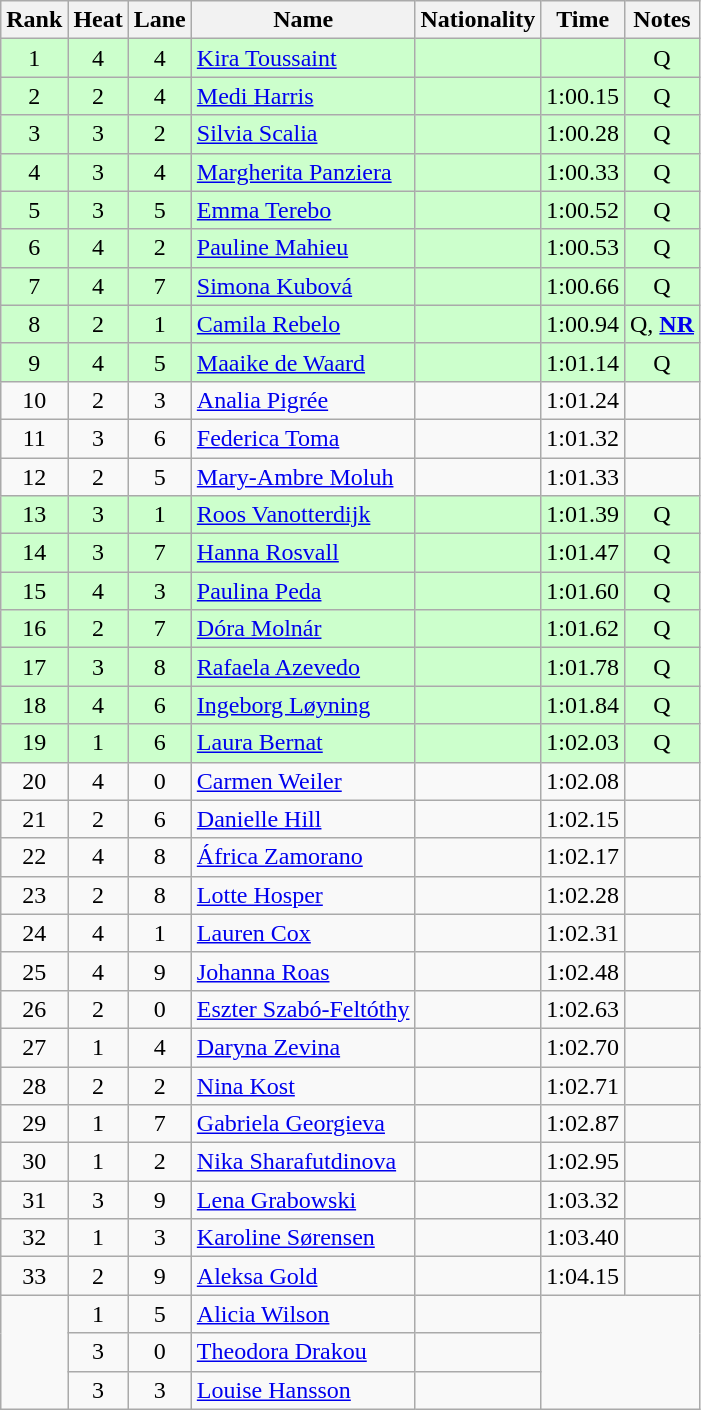<table class="wikitable sortable" style="text-align:center">
<tr>
<th>Rank</th>
<th>Heat</th>
<th>Lane</th>
<th>Name</th>
<th>Nationality</th>
<th>Time</th>
<th>Notes</th>
</tr>
<tr bgcolor=ccffcc>
<td>1</td>
<td>4</td>
<td>4</td>
<td align=left><a href='#'>Kira Toussaint</a></td>
<td align=left></td>
<td></td>
<td>Q</td>
</tr>
<tr bgcolor=ccffcc>
<td>2</td>
<td>2</td>
<td>4</td>
<td align=left><a href='#'>Medi Harris</a></td>
<td align=left></td>
<td>1:00.15</td>
<td>Q</td>
</tr>
<tr bgcolor=ccffcc>
<td>3</td>
<td>3</td>
<td>2</td>
<td align=left><a href='#'>Silvia Scalia</a></td>
<td align=left></td>
<td>1:00.28</td>
<td>Q</td>
</tr>
<tr bgcolor=ccffcc>
<td>4</td>
<td>3</td>
<td>4</td>
<td align=left><a href='#'>Margherita Panziera</a></td>
<td align=left></td>
<td>1:00.33</td>
<td>Q</td>
</tr>
<tr bgcolor=ccffcc>
<td>5</td>
<td>3</td>
<td>5</td>
<td align=left><a href='#'>Emma Terebo</a></td>
<td align=left></td>
<td>1:00.52</td>
<td>Q</td>
</tr>
<tr bgcolor=ccffcc>
<td>6</td>
<td>4</td>
<td>2</td>
<td align=left><a href='#'>Pauline Mahieu</a></td>
<td align=left></td>
<td>1:00.53</td>
<td>Q</td>
</tr>
<tr bgcolor=ccffcc>
<td>7</td>
<td>4</td>
<td>7</td>
<td align=left><a href='#'>Simona Kubová</a></td>
<td align=left></td>
<td>1:00.66</td>
<td>Q</td>
</tr>
<tr bgcolor=ccffcc>
<td>8</td>
<td>2</td>
<td>1</td>
<td align=left><a href='#'>Camila Rebelo</a></td>
<td align=left></td>
<td>1:00.94</td>
<td>Q, <strong><a href='#'>NR</a></strong></td>
</tr>
<tr bgcolor=ccffcc>
<td>9</td>
<td>4</td>
<td>5</td>
<td align=left><a href='#'>Maaike de Waard</a></td>
<td align=left></td>
<td>1:01.14</td>
<td>Q</td>
</tr>
<tr>
<td>10</td>
<td>2</td>
<td>3</td>
<td align=left><a href='#'>Analia Pigrée</a></td>
<td align=left></td>
<td>1:01.24</td>
<td></td>
</tr>
<tr>
<td>11</td>
<td>3</td>
<td>6</td>
<td align=left><a href='#'>Federica Toma</a></td>
<td align=left></td>
<td>1:01.32</td>
<td></td>
</tr>
<tr>
<td>12</td>
<td>2</td>
<td>5</td>
<td align=left><a href='#'>Mary-Ambre Moluh</a></td>
<td align=left></td>
<td>1:01.33</td>
<td></td>
</tr>
<tr bgcolor=ccffcc>
<td>13</td>
<td>3</td>
<td>1</td>
<td align=left><a href='#'>Roos Vanotterdijk</a></td>
<td align=left></td>
<td>1:01.39</td>
<td>Q</td>
</tr>
<tr bgcolor=ccffcc>
<td>14</td>
<td>3</td>
<td>7</td>
<td align=left><a href='#'>Hanna Rosvall</a></td>
<td align=left></td>
<td>1:01.47</td>
<td>Q</td>
</tr>
<tr bgcolor=ccffcc>
<td>15</td>
<td>4</td>
<td>3</td>
<td align=left><a href='#'>Paulina Peda</a></td>
<td align=left></td>
<td>1:01.60</td>
<td>Q</td>
</tr>
<tr bgcolor=ccffcc>
<td>16</td>
<td>2</td>
<td>7</td>
<td align=left><a href='#'>Dóra Molnár</a></td>
<td align=left></td>
<td>1:01.62</td>
<td>Q</td>
</tr>
<tr bgcolor=ccffcc>
<td>17</td>
<td>3</td>
<td>8</td>
<td align=left><a href='#'>Rafaela Azevedo</a></td>
<td align=left></td>
<td>1:01.78</td>
<td>Q</td>
</tr>
<tr bgcolor=ccffcc>
<td>18</td>
<td>4</td>
<td>6</td>
<td align=left><a href='#'>Ingeborg Løyning</a></td>
<td align=left></td>
<td>1:01.84</td>
<td>Q</td>
</tr>
<tr bgcolor=ccffcc>
<td>19</td>
<td>1</td>
<td>6</td>
<td align=left><a href='#'>Laura Bernat</a></td>
<td align=left></td>
<td>1:02.03</td>
<td>Q</td>
</tr>
<tr>
<td>20</td>
<td>4</td>
<td>0</td>
<td align=left><a href='#'>Carmen Weiler</a></td>
<td align=left></td>
<td>1:02.08</td>
<td></td>
</tr>
<tr>
<td>21</td>
<td>2</td>
<td>6</td>
<td align=left><a href='#'>Danielle Hill</a></td>
<td align=left></td>
<td>1:02.15</td>
<td></td>
</tr>
<tr>
<td>22</td>
<td>4</td>
<td>8</td>
<td align=left><a href='#'>África Zamorano</a></td>
<td align=left></td>
<td>1:02.17</td>
<td></td>
</tr>
<tr>
<td>23</td>
<td>2</td>
<td>8</td>
<td align=left><a href='#'>Lotte Hosper</a></td>
<td align=left></td>
<td>1:02.28</td>
<td></td>
</tr>
<tr>
<td>24</td>
<td>4</td>
<td>1</td>
<td align=left><a href='#'>Lauren Cox</a></td>
<td align=left></td>
<td>1:02.31</td>
<td></td>
</tr>
<tr>
<td>25</td>
<td>4</td>
<td>9</td>
<td align=left><a href='#'>Johanna Roas</a></td>
<td align=left></td>
<td>1:02.48</td>
<td></td>
</tr>
<tr>
<td>26</td>
<td>2</td>
<td>0</td>
<td align=left><a href='#'>Eszter Szabó-Feltóthy</a></td>
<td align=left></td>
<td>1:02.63</td>
<td></td>
</tr>
<tr>
<td>27</td>
<td>1</td>
<td>4</td>
<td align=left><a href='#'>Daryna Zevina</a></td>
<td align=left></td>
<td>1:02.70</td>
<td></td>
</tr>
<tr>
<td>28</td>
<td>2</td>
<td>2</td>
<td align=left><a href='#'>Nina Kost</a></td>
<td align=left></td>
<td>1:02.71</td>
<td></td>
</tr>
<tr>
<td>29</td>
<td>1</td>
<td>7</td>
<td align=left><a href='#'>Gabriela Georgieva</a></td>
<td align=left></td>
<td>1:02.87</td>
<td></td>
</tr>
<tr>
<td>30</td>
<td>1</td>
<td>2</td>
<td align=left><a href='#'>Nika Sharafutdinova</a></td>
<td align=left></td>
<td>1:02.95</td>
<td></td>
</tr>
<tr>
<td>31</td>
<td>3</td>
<td>9</td>
<td align=left><a href='#'>Lena Grabowski</a></td>
<td align=left></td>
<td>1:03.32</td>
<td></td>
</tr>
<tr>
<td>32</td>
<td>1</td>
<td>3</td>
<td align=left><a href='#'>Karoline Sørensen</a></td>
<td align=left></td>
<td>1:03.40</td>
<td></td>
</tr>
<tr>
<td>33</td>
<td>2</td>
<td>9</td>
<td align=left><a href='#'>Aleksa Gold</a></td>
<td align=left></td>
<td>1:04.15</td>
<td></td>
</tr>
<tr>
<td rowspan=3></td>
<td>1</td>
<td>5</td>
<td align=left><a href='#'>Alicia Wilson</a></td>
<td align=left></td>
<td colspan=2 rowspan=3></td>
</tr>
<tr>
<td>3</td>
<td>0</td>
<td align=left><a href='#'>Theodora Drakou</a></td>
<td align=left></td>
</tr>
<tr>
<td>3</td>
<td>3</td>
<td align=left><a href='#'>Louise Hansson</a></td>
<td align=left></td>
</tr>
</table>
